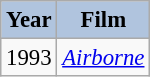<table class="wikitable" style="font-size:95%;">
<tr>
<th style="background:#B0C4DE;">Year</th>
<th style="background:#B0C4DE;">Film</th>
</tr>
<tr>
<td>1993</td>
<td><em><a href='#'>Airborne</a></em></td>
</tr>
</table>
